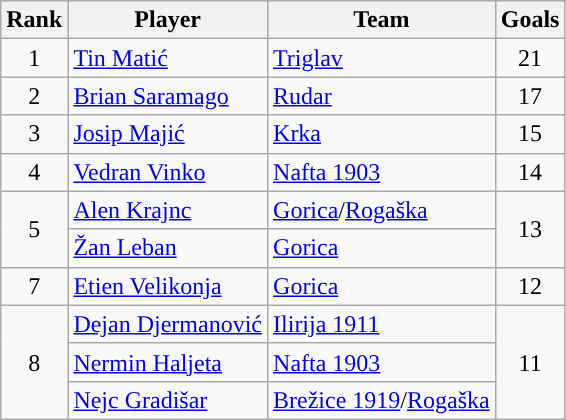<table class="wikitable" style="text-align:center;">
<tr>
<th>Rank</th>
<th>Player</th>
<th>Team</th>
<th>Goals</th>
</tr>
<tr>
<td rowspan="1">1</td>
<td align=left> <a href='#'>Tin Matić</a></td>
<td align=left><a href='#'>Triglav</a></td>
<td rowspan="1">21</td>
</tr>
<tr>
<td rowspan="1">2</td>
<td align=left> <a href='#'>Brian Saramago</a></td>
<td align=left><a href='#'>Rudar</a></td>
<td rowspan="1">17</td>
</tr>
<tr>
<td rowspan="1">3</td>
<td align=left> <a href='#'>Josip Majić</a></td>
<td align=left><a href='#'>Krka</a></td>
<td rowspan="1">15</td>
</tr>
<tr>
<td rowspan="1">4</td>
<td align=left> <a href='#'>Vedran Vinko</a></td>
<td align=left><a href='#'>Nafta 1903</a></td>
<td rowspan="1">14</td>
</tr>
<tr>
<td rowspan="2">5</td>
<td align=left> <a href='#'>Alen Krajnc</a></td>
<td align=left><a href='#'>Gorica</a>/<a href='#'>Rogaška</a></td>
<td rowspan="2">13</td>
</tr>
<tr>
<td align=left> <a href='#'>Žan Leban</a></td>
<td align=left><a href='#'>Gorica</a></td>
</tr>
<tr>
<td rowspan="1">7</td>
<td align=left> <a href='#'>Etien Velikonja</a></td>
<td align=left><a href='#'>Gorica</a></td>
<td rowspan="1">12</td>
</tr>
<tr>
<td rowspan="3">8</td>
<td align=left> <a href='#'>Dejan Djermanović</a></td>
<td align=left><a href='#'>Ilirija 1911</a></td>
<td rowspan="3">11</td>
</tr>
<tr>
<td align=left> <a href='#'>Nermin Haljeta</a></td>
<td align=left><a href='#'>Nafta 1903</a></td>
</tr>
<tr>
<td align=left> <a href='#'>Nejc Gradišar</a></td>
<td align=left><a href='#'>Brežice 1919</a>/<a href='#'>Rogaška</a></td>
</tr>
</table>
